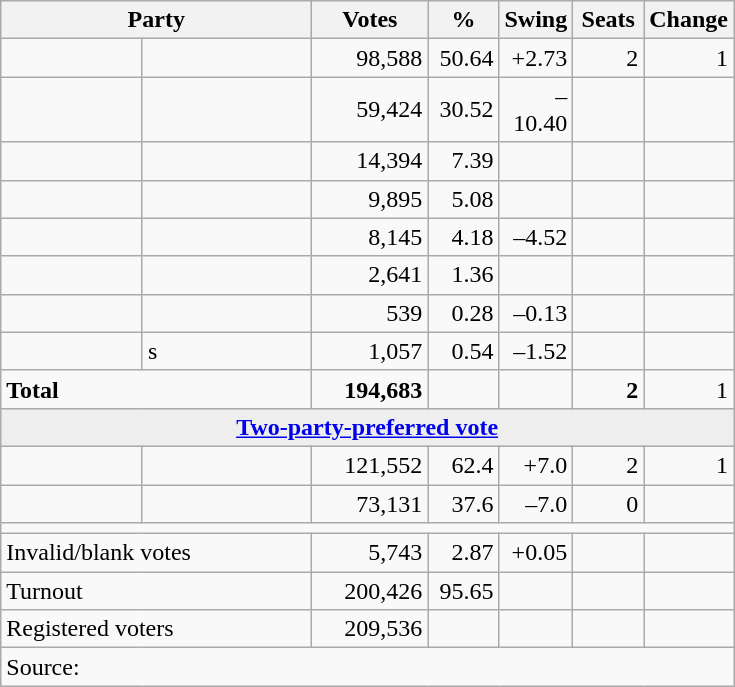<table class="wikitable">
<tr>
<th style="width:200px" colspan=2><strong>Party</strong></th>
<th style="width:70px; text-align:center;"><strong>Votes</strong></th>
<th style="width:40px; text-align:center;"><strong>%</strong></th>
<th style="width:40px; text-align:center;"><strong>Swing</strong></th>
<th style="width:40px; text-align:center;"><strong>Seats</strong></th>
<th style="width:40px; text-align:center;"><strong>Change</strong></th>
</tr>
<tr>
<td> </td>
<td></td>
<td align=right>98,588</td>
<td align=right>50.64</td>
<td align=right>+2.73</td>
<td align=right>2</td>
<td align=right> 1</td>
</tr>
<tr>
<td> </td>
<td></td>
<td align=right>59,424</td>
<td align=right>30.52</td>
<td align=right>–10.40</td>
<td align=right></td>
<td align=right></td>
</tr>
<tr>
<td> </td>
<td></td>
<td align=right>14,394</td>
<td align=right>7.39</td>
<td align=right></td>
<td align=right></td>
<td align=right></td>
</tr>
<tr>
<td> </td>
<td></td>
<td align=right>9,895</td>
<td align=right>5.08</td>
<td align=right></td>
<td align=right></td>
<td align=right></td>
</tr>
<tr>
<td> </td>
<td></td>
<td align=right>8,145</td>
<td align=right>4.18</td>
<td align=right>–4.52</td>
<td align=right></td>
<td align=right></td>
</tr>
<tr>
<td> </td>
<td></td>
<td align=right>2,641</td>
<td align=right>1.36</td>
<td align=right></td>
<td align=right></td>
<td align=right></td>
</tr>
<tr>
<td> </td>
<td></td>
<td align=right>539</td>
<td align=right>0.28</td>
<td align=right>–0.13</td>
<td align=right></td>
<td align=right></td>
</tr>
<tr>
<td> </td>
<td>s</td>
<td align=right>1,057</td>
<td align=right>0.54</td>
<td align=right>–1.52</td>
<td align=right></td>
<td align=right></td>
</tr>
<tr>
<td colspan=2 align="left"><strong>Total</strong></td>
<td align=right><strong>194,683</strong></td>
<td align=right></td>
<td align=right></td>
<td align=right><strong>2</strong></td>
<td align=right> 1</td>
</tr>
<tr>
<td colspan=7 style="text-align:center; background:#eee;"><strong><a href='#'>Two-party-preferred vote</a></strong></td>
</tr>
<tr>
<td> </td>
<td></td>
<td align=right>121,552</td>
<td align=right>62.4</td>
<td align=right>+7.0</td>
<td align=right>2</td>
<td align=right> 1</td>
</tr>
<tr>
<td> </td>
<td></td>
<td align=right>73,131</td>
<td align=right>37.6</td>
<td align=right>–7.0</td>
<td align=right>0</td>
<td align=right></td>
</tr>
<tr>
<td colspan=7></td>
</tr>
<tr>
<td colspan=2 style="text-align:left;">Invalid/blank votes</td>
<td align=right>5,743</td>
<td align=right>2.87</td>
<td align=right>+0.05</td>
<td></td>
<td></td>
</tr>
<tr>
<td colspan=2 style="text-align:left;">Turnout</td>
<td align=right>200,426</td>
<td align=right>95.65</td>
<td></td>
<td></td>
<td></td>
</tr>
<tr>
<td colspan=2 style="text-align:left;">Registered voters</td>
<td align=right>209,536</td>
<td></td>
<td></td>
<td></td>
<td></td>
</tr>
<tr>
<td colspan="8" align="left">Source: </td>
</tr>
</table>
